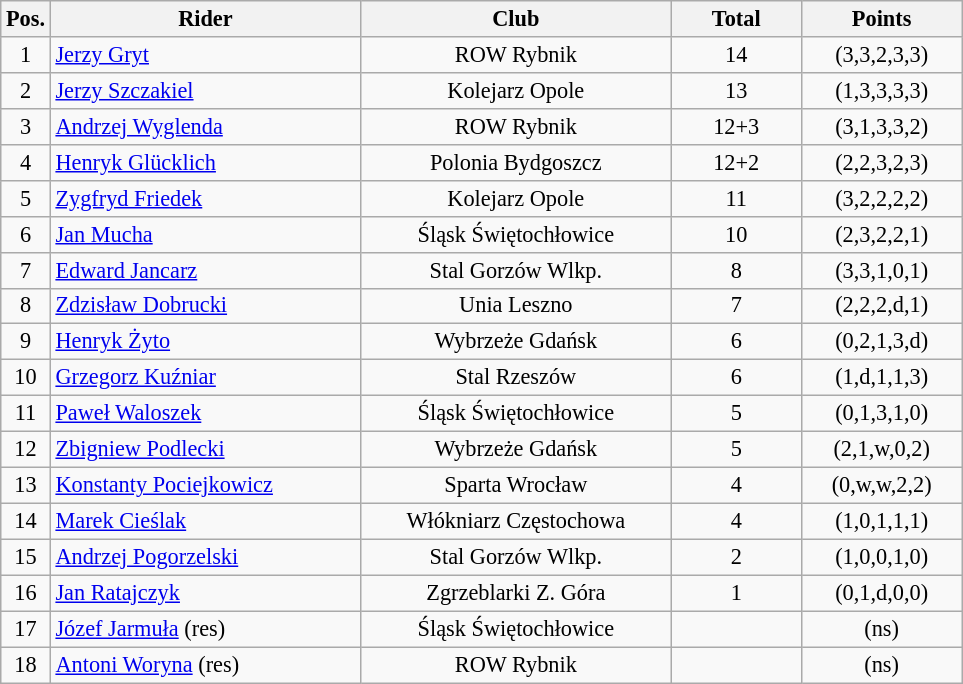<table class=wikitable style="font-size:93%;">
<tr>
<th width=25px>Pos.</th>
<th width=200px>Rider</th>
<th width=200px>Club</th>
<th width=80px>Total</th>
<th width=100px>Points</th>
</tr>
<tr align=center>
<td>1</td>
<td align=left><a href='#'>Jerzy Gryt</a></td>
<td>ROW Rybnik</td>
<td>14</td>
<td>(3,3,2,3,3)</td>
</tr>
<tr align=center>
<td>2</td>
<td align=left><a href='#'>Jerzy Szczakiel</a></td>
<td>Kolejarz Opole</td>
<td>13</td>
<td>(1,3,3,3,3)</td>
</tr>
<tr align=center>
<td>3</td>
<td align=left><a href='#'>Andrzej Wyglenda</a></td>
<td>ROW Rybnik</td>
<td>12+3</td>
<td>(3,1,3,3,2)</td>
</tr>
<tr align=center>
<td>4</td>
<td align=left><a href='#'>Henryk Glücklich</a></td>
<td>Polonia Bydgoszcz</td>
<td>12+2</td>
<td>(2,2,3,2,3)</td>
</tr>
<tr align=center>
<td>5</td>
<td align=left><a href='#'>Zygfryd Friedek</a></td>
<td>Kolejarz Opole</td>
<td>11</td>
<td>(3,2,2,2,2)</td>
</tr>
<tr align=center>
<td>6</td>
<td align=left><a href='#'>Jan Mucha</a></td>
<td>Śląsk Świętochłowice</td>
<td>10</td>
<td>(2,3,2,2,1)</td>
</tr>
<tr align=center>
<td>7</td>
<td align=left><a href='#'>Edward Jancarz</a></td>
<td>Stal Gorzów Wlkp.</td>
<td>8</td>
<td>(3,3,1,0,1)</td>
</tr>
<tr align=center>
<td>8</td>
<td align=left><a href='#'>Zdzisław Dobrucki</a></td>
<td>Unia Leszno</td>
<td>7</td>
<td>(2,2,2,d,1)</td>
</tr>
<tr align=center>
<td>9</td>
<td align=left><a href='#'>Henryk Żyto</a></td>
<td>Wybrzeże Gdańsk</td>
<td>6</td>
<td>(0,2,1,3,d)</td>
</tr>
<tr align=center>
<td>10</td>
<td align=left><a href='#'>Grzegorz Kuźniar</a></td>
<td>Stal Rzeszów</td>
<td>6</td>
<td>(1,d,1,1,3)</td>
</tr>
<tr align=center>
<td>11</td>
<td align=left><a href='#'>Paweł Waloszek</a></td>
<td>Śląsk Świętochłowice</td>
<td>5</td>
<td>(0,1,3,1,0)</td>
</tr>
<tr align=center>
<td>12</td>
<td align=left><a href='#'>Zbigniew Podlecki</a></td>
<td>Wybrzeże Gdańsk</td>
<td>5</td>
<td>(2,1,w,0,2)</td>
</tr>
<tr align=center>
<td>13</td>
<td align=left><a href='#'>Konstanty Pociejkowicz</a></td>
<td>Sparta Wrocław</td>
<td>4</td>
<td>(0,w,w,2,2)</td>
</tr>
<tr align=center>
<td>14</td>
<td align=left><a href='#'>Marek Cieślak</a></td>
<td>Włókniarz Częstochowa</td>
<td>4</td>
<td>(1,0,1,1,1)</td>
</tr>
<tr align=center>
<td>15</td>
<td align=left><a href='#'>Andrzej Pogorzelski</a></td>
<td>Stal Gorzów Wlkp.</td>
<td>2</td>
<td>(1,0,0,1,0)</td>
</tr>
<tr align=center>
<td>16</td>
<td align=left><a href='#'>Jan Ratajczyk</a></td>
<td>Zgrzeblarki Z. Góra</td>
<td>1</td>
<td>(0,1,d,0,0)</td>
</tr>
<tr align=center>
<td>17</td>
<td align=left><a href='#'>Józef Jarmuła</a> (res)</td>
<td>Śląsk Świętochłowice</td>
<td></td>
<td>(ns)</td>
</tr>
<tr align=center>
<td>18</td>
<td align=left><a href='#'>Antoni Woryna</a> (res)</td>
<td>ROW Rybnik</td>
<td></td>
<td>(ns)</td>
</tr>
</table>
